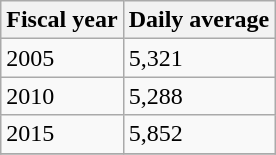<table class="wikitable">
<tr>
<th>Fiscal year</th>
<th>Daily average</th>
</tr>
<tr>
<td>2005</td>
<td>5,321</td>
</tr>
<tr>
<td>2010</td>
<td>5,288</td>
</tr>
<tr>
<td>2015</td>
<td>5,852</td>
</tr>
<tr>
</tr>
</table>
